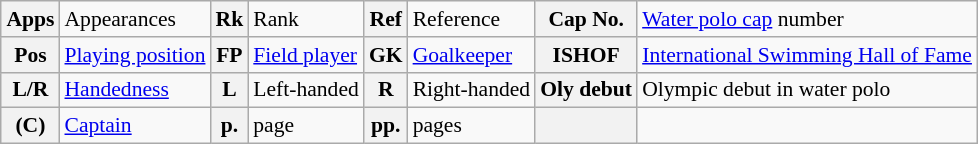<table class="wikitable" style="text-align: left; font-size: 90%; margin-left: 1em;">
<tr>
<th>Apps</th>
<td>Appearances</td>
<th>Rk</th>
<td>Rank</td>
<th>Ref</th>
<td>Reference</td>
<th>Cap No.</th>
<td><a href='#'>Water polo cap</a> number</td>
</tr>
<tr>
<th>Pos</th>
<td><a href='#'>Playing position</a></td>
<th>FP</th>
<td><a href='#'>Field player</a></td>
<th>GK</th>
<td><a href='#'>Goalkeeper</a></td>
<th>ISHOF</th>
<td><a href='#'>International Swimming Hall of Fame</a></td>
</tr>
<tr>
<th>L/R</th>
<td><a href='#'>Handedness</a></td>
<th>L</th>
<td>Left-handed</td>
<th>R</th>
<td>Right-handed</td>
<th>Oly debut</th>
<td>Olympic debut in water polo</td>
</tr>
<tr>
<th>(C)</th>
<td><a href='#'>Captain</a></td>
<th>p.</th>
<td>page</td>
<th>pp.</th>
<td>pages</td>
<th></th>
<td></td>
</tr>
</table>
